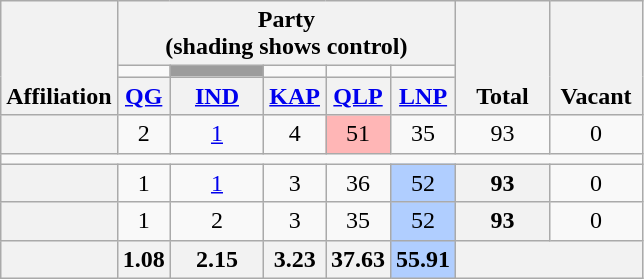<table class="wikitable" style="text-align:center">
<tr style="vertical-align:bottom;">
<th rowspan="3">Affiliation</th>
<th colspan="5">Party <div>(shading shows control)</div></th>
<th rowspan="3" style="width: 55px">Total</th>
<th rowspan="3" style="width: 55px">Vacant</th>
</tr>
<tr style="height:5px">
<td bgcolor=></td>
<td bgcolor=#9C9C9C style="width: 55px"></td>
<td bgcolor=></td>
<td bgcolor=></td>
<td bgcolor=></td>
</tr>
<tr>
<th><a href='#'>QG</a></th>
<th><a href='#'>IND</a></th>
<th><a href='#'>KAP</a></th>
<th><a href='#'>QLP</a></th>
<th><a href='#'>LNP</a></th>
</tr>
<tr>
<th></th>
<td>2</td>
<td><a href='#'>1</a></td>
<td>4</td>
<td style="background-color:#FFB6B6">51</td>
<td>35</td>
<td>93</td>
<td>0</td>
</tr>
<tr>
<td colspan="8"></td>
</tr>
<tr>
<th></th>
<td>1</td>
<td><a href='#'>1</a></td>
<td>3</td>
<td>36</td>
<td style="background-color:#B0CEFF">52</td>
<th>93</th>
<td>0</td>
</tr>
<tr>
<th></th>
<td>1</td>
<td>2</td>
<td>3</td>
<td>35</td>
<td style="background-color:#B0CEFF">52</td>
<th>93</th>
<td>0</td>
</tr>
<tr>
<th></th>
<th>1.08</th>
<th>2.15</th>
<th>3.23</th>
<th>37.63</th>
<th style="background-color:#B0CEFF">55.91</th>
<th colspan="2"></th>
</tr>
</table>
